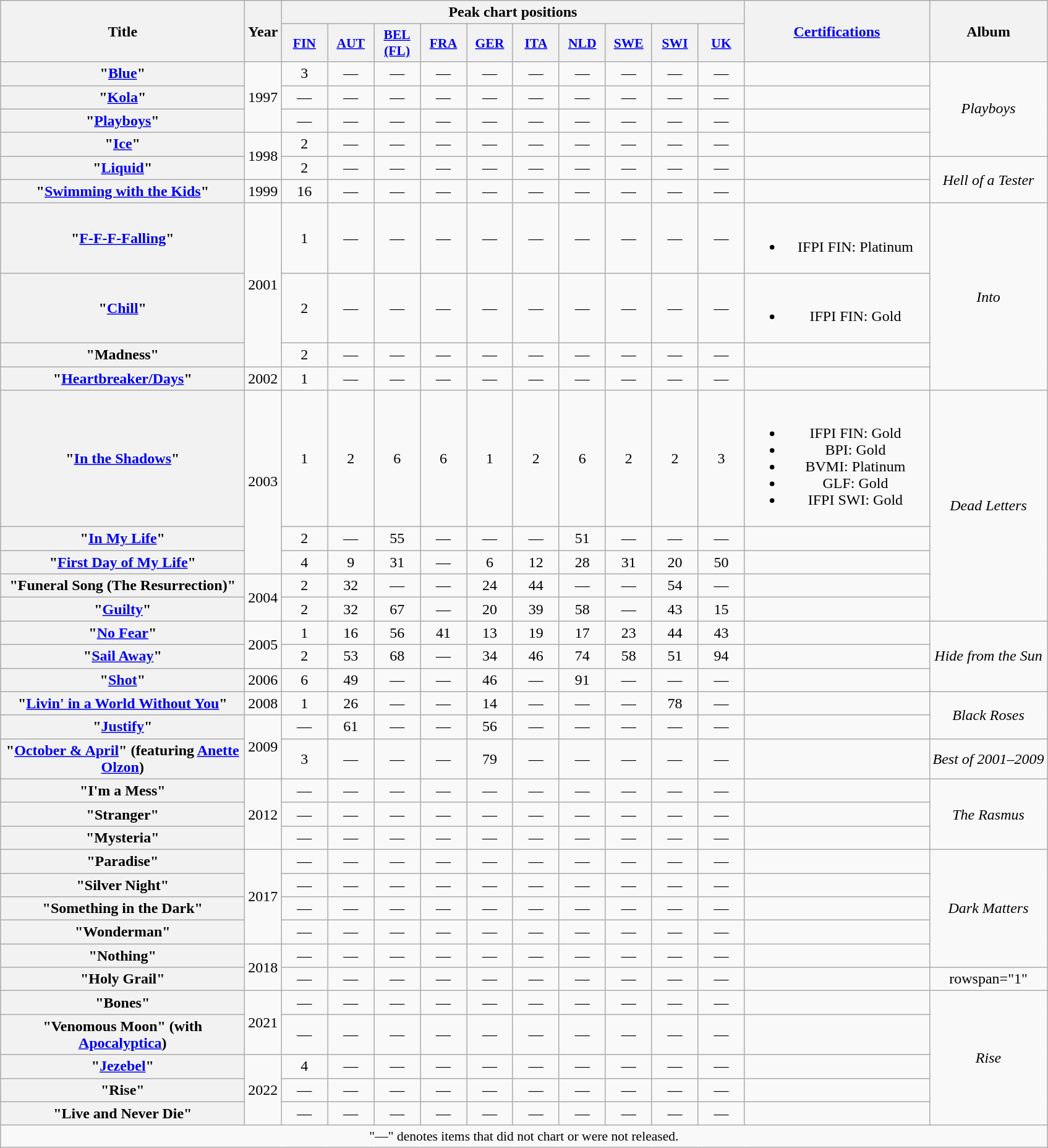<table class="wikitable plainrowheaders" style="text-align:center;" border="1">
<tr>
<th scope="col" rowspan="2" style="width:16em;">Title</th>
<th scope="col" rowspan="2">Year</th>
<th scope="col" colspan="10">Peak chart positions</th>
<th scope="col" rowspan="2" style="width:12em;"><a href='#'>Certifications</a></th>
<th scope="col" rowspan="2">Album</th>
</tr>
<tr>
<th scope="col" style="width:3em;font-size:90%;"><a href='#'>FIN</a><br></th>
<th scope="col" style="width:3em;font-size:90%;"><a href='#'>AUT</a><br></th>
<th scope="col" style="width:3em;font-size:90%;"><a href='#'>BEL<br>(FL)</a><br></th>
<th scope="col" style="width:3em;font-size:90%;"><a href='#'>FRA</a><br></th>
<th scope="col" style="width:3em;font-size:90%;"><a href='#'>GER</a><br></th>
<th scope="col" style="width:3em;font-size:90%;"><a href='#'>ITA</a><br></th>
<th scope="col" style="width:3em;font-size:90%;"><a href='#'>NLD</a><br></th>
<th scope="col" style="width:3em;font-size:90%;"><a href='#'>SWE</a><br></th>
<th scope="col" style="width:3em;font-size:90%;"><a href='#'>SWI</a><br></th>
<th scope="col" style="width:3em;font-size:90%;"><a href='#'>UK</a><br></th>
</tr>
<tr>
<th scope="row">"<a href='#'>Blue</a>"</th>
<td rowspan="3">1997</td>
<td>3</td>
<td>—</td>
<td>—</td>
<td>—</td>
<td>—</td>
<td>—</td>
<td>—</td>
<td>—</td>
<td>—</td>
<td>—</td>
<td></td>
<td rowspan="4"><em>Playboys</em></td>
</tr>
<tr>
<th scope="row">"<a href='#'>Kola</a>"</th>
<td>—</td>
<td>—</td>
<td>—</td>
<td>—</td>
<td>—</td>
<td>—</td>
<td>—</td>
<td>—</td>
<td>—</td>
<td>—</td>
<td></td>
</tr>
<tr>
<th scope="row">"<a href='#'>Playboys</a>"</th>
<td>—</td>
<td>—</td>
<td>—</td>
<td>—</td>
<td>—</td>
<td>—</td>
<td>—</td>
<td>—</td>
<td>—</td>
<td>—</td>
<td></td>
</tr>
<tr>
<th scope="row">"<a href='#'>Ice</a>"</th>
<td rowspan="2">1998</td>
<td>2</td>
<td>—</td>
<td>—</td>
<td>—</td>
<td>—</td>
<td>—</td>
<td>—</td>
<td>—</td>
<td>—</td>
<td>—</td>
<td></td>
</tr>
<tr>
<th scope="row">"<a href='#'>Liquid</a>"</th>
<td>2</td>
<td>—</td>
<td>—</td>
<td>—</td>
<td>—</td>
<td>—</td>
<td>—</td>
<td>—</td>
<td>—</td>
<td>—</td>
<td></td>
<td rowspan="2"><em>Hell of a Tester</em></td>
</tr>
<tr>
<th scope="row">"<a href='#'>Swimming with the Kids</a>"</th>
<td>1999</td>
<td>16</td>
<td>—</td>
<td>—</td>
<td>—</td>
<td>—</td>
<td>—</td>
<td>—</td>
<td>—</td>
<td>—</td>
<td>—</td>
<td></td>
</tr>
<tr>
<th scope="row">"<a href='#'>F-F-F-Falling</a>"</th>
<td rowspan="3">2001</td>
<td>1</td>
<td>—</td>
<td>—</td>
<td>—</td>
<td>—</td>
<td>—</td>
<td>—</td>
<td>—</td>
<td>—</td>
<td>—</td>
<td><br><ul><li>IFPI FIN: Platinum</li></ul></td>
<td rowspan="4"><em>Into</em></td>
</tr>
<tr>
<th scope="row">"<a href='#'>Chill</a>"</th>
<td>2</td>
<td>—</td>
<td>—</td>
<td>—</td>
<td>—</td>
<td>—</td>
<td>—</td>
<td>—</td>
<td>—</td>
<td>—</td>
<td><br><ul><li>IFPI FIN: Gold</li></ul></td>
</tr>
<tr>
<th scope="row">"Madness"</th>
<td>2</td>
<td>—</td>
<td>—</td>
<td>—</td>
<td>—</td>
<td>—</td>
<td>—</td>
<td>—</td>
<td>—</td>
<td>—</td>
<td></td>
</tr>
<tr>
<th scope="row">"<a href='#'>Heartbreaker/Days</a>"</th>
<td>2002</td>
<td>1</td>
<td>—</td>
<td>—</td>
<td>—</td>
<td>—</td>
<td>—</td>
<td>—</td>
<td>—</td>
<td>—</td>
<td>—</td>
<td></td>
</tr>
<tr>
<th scope="row">"<a href='#'>In the Shadows</a>"</th>
<td rowspan="3">2003</td>
<td>1</td>
<td>2</td>
<td>6</td>
<td>6</td>
<td>1</td>
<td>2</td>
<td>6</td>
<td>2</td>
<td>2</td>
<td>3</td>
<td><br><ul><li>IFPI FIN: Gold</li><li>BPI: Gold</li><li>BVMI: Platinum</li><li>GLF: Gold</li><li>IFPI SWI: Gold</li></ul></td>
<td rowspan="5"><em>Dead Letters</em></td>
</tr>
<tr>
<th scope="row">"<a href='#'>In My Life</a>"</th>
<td>2</td>
<td>—</td>
<td>55</td>
<td>—</td>
<td>—</td>
<td>—</td>
<td>51</td>
<td>—</td>
<td>—</td>
<td>—</td>
<td></td>
</tr>
<tr>
<th scope="row">"<a href='#'>First Day of My Life</a>"</th>
<td>4</td>
<td>9</td>
<td>31</td>
<td>—</td>
<td>6</td>
<td>12</td>
<td>28</td>
<td>31</td>
<td>20</td>
<td>50</td>
<td></td>
</tr>
<tr>
<th scope="row">"Funeral Song (The Resurrection)"</th>
<td rowspan="2">2004</td>
<td>2</td>
<td>32</td>
<td>—</td>
<td>—</td>
<td>24</td>
<td>44</td>
<td>—</td>
<td>—</td>
<td>54</td>
<td>—</td>
<td></td>
</tr>
<tr>
<th scope="row">"<a href='#'>Guilty</a>"</th>
<td>2</td>
<td>32</td>
<td>67</td>
<td>—</td>
<td>20</td>
<td>39</td>
<td>58</td>
<td>—</td>
<td>43</td>
<td>15</td>
<td></td>
</tr>
<tr>
<th scope="row">"<a href='#'>No Fear</a>"</th>
<td rowspan="2">2005</td>
<td>1</td>
<td>16</td>
<td>56</td>
<td>41</td>
<td>13</td>
<td>19</td>
<td>17</td>
<td>23</td>
<td>44</td>
<td>43</td>
<td></td>
<td rowspan="3"><em>Hide from the Sun</em></td>
</tr>
<tr>
<th scope="row">"<a href='#'>Sail Away</a>"</th>
<td>2</td>
<td>53</td>
<td>68</td>
<td>—</td>
<td>34</td>
<td>46</td>
<td>74</td>
<td>58</td>
<td>51</td>
<td>94</td>
<td></td>
</tr>
<tr>
<th scope="row">"<a href='#'>Shot</a>"</th>
<td>2006</td>
<td>6</td>
<td>49</td>
<td>—</td>
<td>—</td>
<td>46</td>
<td>—</td>
<td>91</td>
<td>—</td>
<td>—</td>
<td>—</td>
<td></td>
</tr>
<tr>
<th scope="row">"<a href='#'>Livin' in a World Without You</a>"</th>
<td>2008</td>
<td>1</td>
<td>26</td>
<td>—</td>
<td>—</td>
<td>14</td>
<td>—</td>
<td>—</td>
<td>—</td>
<td>78</td>
<td>—</td>
<td></td>
<td rowspan="2"><em>Black Roses</em></td>
</tr>
<tr>
<th scope="row">"<a href='#'>Justify</a>"</th>
<td rowspan="2">2009</td>
<td>—</td>
<td>61</td>
<td>—</td>
<td>—</td>
<td>56</td>
<td>—</td>
<td>—</td>
<td>—</td>
<td>—</td>
<td>—</td>
<td></td>
</tr>
<tr>
<th scope="row">"<a href='#'>October & April</a>" <span>(featuring <a href='#'>Anette Olzon</a>)</span></th>
<td>3</td>
<td>—</td>
<td>—</td>
<td>—</td>
<td>79</td>
<td>—</td>
<td>—</td>
<td>—</td>
<td>—</td>
<td>—</td>
<td></td>
<td><em>Best of 2001–2009</em></td>
</tr>
<tr>
<th scope="row">"I'm a Mess"</th>
<td rowspan="3">2012</td>
<td>—</td>
<td>—</td>
<td>—</td>
<td>—</td>
<td>—</td>
<td>—</td>
<td>—</td>
<td>—</td>
<td>—</td>
<td>—</td>
<td></td>
<td rowspan="3"><em>The Rasmus</em></td>
</tr>
<tr>
<th scope="row">"Stranger"</th>
<td>—</td>
<td>—</td>
<td>—</td>
<td>—</td>
<td>—</td>
<td>—</td>
<td>—</td>
<td>—</td>
<td>—</td>
<td>—</td>
<td></td>
</tr>
<tr>
<th scope="row">"Mysteria"</th>
<td>—</td>
<td>—</td>
<td>—</td>
<td>—</td>
<td>—</td>
<td>—</td>
<td>—</td>
<td>—</td>
<td>—</td>
<td>—</td>
<td></td>
</tr>
<tr>
<th scope="row">"Paradise"</th>
<td rowspan="4">2017</td>
<td>—</td>
<td>—</td>
<td>—</td>
<td>—</td>
<td>—</td>
<td>—</td>
<td>—</td>
<td>—</td>
<td>—</td>
<td>—</td>
<td></td>
<td rowspan="5"><em>Dark Matters</em></td>
</tr>
<tr>
<th scope="row">"Silver Night"</th>
<td>—</td>
<td>—</td>
<td>—</td>
<td>—</td>
<td>—</td>
<td>—</td>
<td>—</td>
<td>—</td>
<td>—</td>
<td>—</td>
<td></td>
</tr>
<tr>
<th scope="row">"Something in the Dark"</th>
<td>—</td>
<td>—</td>
<td>—</td>
<td>—</td>
<td>—</td>
<td>—</td>
<td>—</td>
<td>—</td>
<td>—</td>
<td>—</td>
<td></td>
</tr>
<tr>
<th scope="row">"Wonderman"</th>
<td>—</td>
<td>—</td>
<td>—</td>
<td>—</td>
<td>—</td>
<td>—</td>
<td>—</td>
<td>—</td>
<td>—</td>
<td>—</td>
<td></td>
</tr>
<tr>
<th scope="row">"Nothing"</th>
<td rowspan="2">2018</td>
<td>—</td>
<td>—</td>
<td>—</td>
<td>—</td>
<td>—</td>
<td>—</td>
<td>—</td>
<td>—</td>
<td>—</td>
<td>—</td>
<td></td>
</tr>
<tr>
<th scope="row">"Holy Grail"</th>
<td>—</td>
<td>—</td>
<td>—</td>
<td>—</td>
<td>—</td>
<td>—</td>
<td>—</td>
<td>—</td>
<td>—</td>
<td>—</td>
<td></td>
<td>rowspan="1" </td>
</tr>
<tr>
<th scope="row">"Bones"</th>
<td rowspan="2">2021</td>
<td>—</td>
<td>—</td>
<td>—</td>
<td>—</td>
<td>—</td>
<td>—</td>
<td>—</td>
<td>—</td>
<td>—</td>
<td>—</td>
<td></td>
<td rowspan="5"><em>Rise</em></td>
</tr>
<tr>
<th scope="row">"Venomous Moon" <span>(with <a href='#'>Apocalyptica</a>)</span></th>
<td>—</td>
<td>—</td>
<td>—</td>
<td>—</td>
<td>—</td>
<td>—</td>
<td>—</td>
<td>—</td>
<td>—</td>
<td>—</td>
<td></td>
</tr>
<tr>
<th scope="row">"<a href='#'>Jezebel</a>"</th>
<td rowspan="3">2022</td>
<td>4</td>
<td>—</td>
<td>—</td>
<td>—</td>
<td>—</td>
<td>—</td>
<td>—</td>
<td>—</td>
<td>—</td>
<td>—</td>
<td></td>
</tr>
<tr>
<th scope="row">"Rise"</th>
<td>—</td>
<td>—</td>
<td>—</td>
<td>—</td>
<td>—</td>
<td>—</td>
<td>—</td>
<td>—</td>
<td>—</td>
<td>—</td>
<td></td>
</tr>
<tr>
<th scope="row">"Live and Never Die"</th>
<td>—</td>
<td>—</td>
<td>—</td>
<td>—</td>
<td>—</td>
<td>—</td>
<td>—</td>
<td>—</td>
<td>—</td>
<td>—</td>
<td></td>
</tr>
<tr>
<td colspan="16" style="font-size:90%">"—" denotes items that did not chart or were not released.</td>
</tr>
</table>
